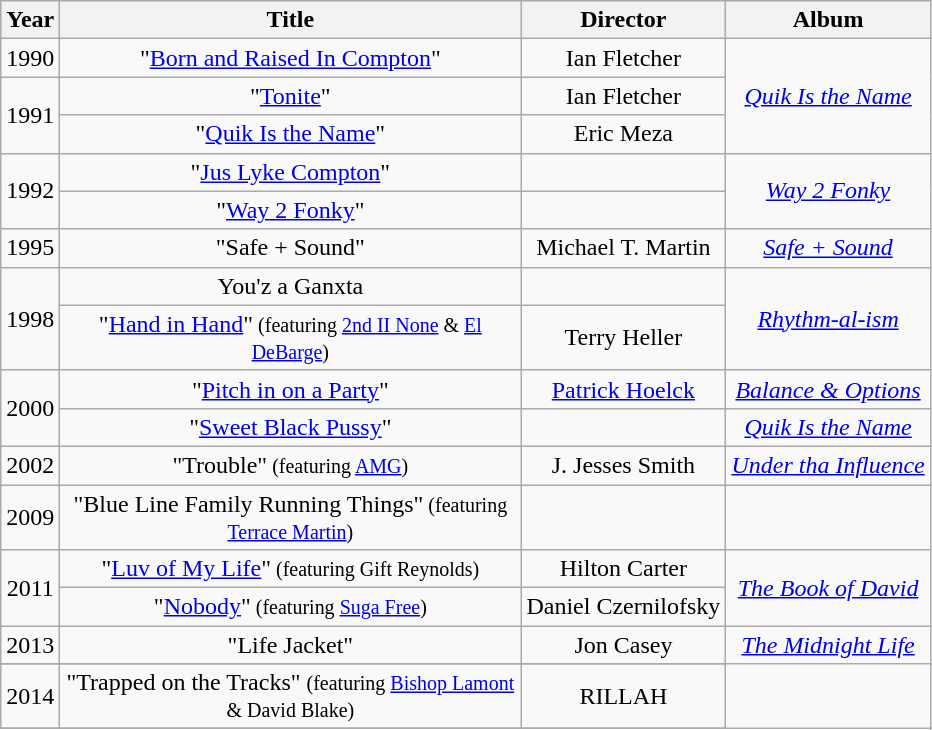<table class="wikitable plainrowheaders" style="text-align:center;">
<tr>
<th>Year</th>
<th width="300">Title</th>
<th>Director</th>
<th>Album</th>
</tr>
<tr>
<td>1990</td>
<td>"<a href='#'>Born and Raised In Compton</a>"</td>
<td>Ian Fletcher</td>
<td rowspan="3"><em><a href='#'>Quik Is the Name</a></em></td>
</tr>
<tr>
<td rowspan="2">1991</td>
<td>"<a href='#'>Tonite</a>"</td>
<td>Ian Fletcher</td>
</tr>
<tr>
<td>"<a href='#'>Quik Is the Name</a>"</td>
<td>Eric Meza</td>
</tr>
<tr>
<td rowspan="2">1992</td>
<td>"<a href='#'>Jus Lyke Compton</a>"</td>
<td></td>
<td rowspan="2"><em><a href='#'>Way 2 Fonky</a></em></td>
</tr>
<tr>
<td>"<a href='#'>Way 2 Fonky</a>"</td>
<td></td>
</tr>
<tr>
<td>1995</td>
<td>"Safe + Sound"</td>
<td>Michael T. Martin</td>
<td><em><a href='#'>Safe + Sound</a></em></td>
</tr>
<tr>
<td rowspan="2">1998</td>
<td>You'z a Ganxta</td>
<td></td>
<td rowspan="2"><em><a href='#'>Rhythm-al-ism</a></em></td>
</tr>
<tr>
<td>"<a href='#'>Hand in Hand</a>"<small> (featuring <a href='#'>2nd II None</a> & <a href='#'>El DeBarge</a>)</small></td>
<td>Terry Heller</td>
</tr>
<tr>
<td rowspan="2">2000</td>
<td>"<a href='#'>Pitch in on a Party</a>"</td>
<td><a href='#'>Patrick Hoelck</a></td>
<td><em><a href='#'>Balance & Options</a></em></td>
</tr>
<tr>
<td>"<a href='#'>Sweet Black Pussy</a>"</td>
<td></td>
<td><em><a href='#'>Quik Is the Name</a></em></td>
</tr>
<tr>
<td>2002</td>
<td>"Trouble"<small> (featuring <a href='#'>AMG</a>)</small></td>
<td>J. Jesses Smith</td>
<td><em><a href='#'>Under tha Influence</a></em></td>
</tr>
<tr>
<td>2009</td>
<td>"Blue Line Family Running Things"<small> (featuring <a href='#'>Terrace Martin</a>)</small></td>
<td></td>
<td></td>
</tr>
<tr>
<td rowspan="2">2011</td>
<td>"<a href='#'>Luv of My Life</a>"<small> (featuring Gift Reynolds)</small></td>
<td>Hilton Carter</td>
<td rowspan="2"><em><a href='#'>The Book of David</a></em></td>
</tr>
<tr>
<td>"<a href='#'>Nobody</a>"<small> (featuring <a href='#'>Suga Free</a>)</small></td>
<td>Daniel Czernilofsky</td>
</tr>
<tr>
<td>2013</td>
<td>"Life Jacket"</td>
<td>Jon Casey</td>
<td rowspan="2"><em><a href='#'>The Midnight Life</a></em></td>
</tr>
<tr>
</tr>
<tr>
<td>2014</td>
<td>"Trapped on the Tracks" <small> (featuring <a href='#'>Bishop Lamont</a> & David Blake)</small></td>
<td>RILLAH</td>
</tr>
<tr>
</tr>
</table>
